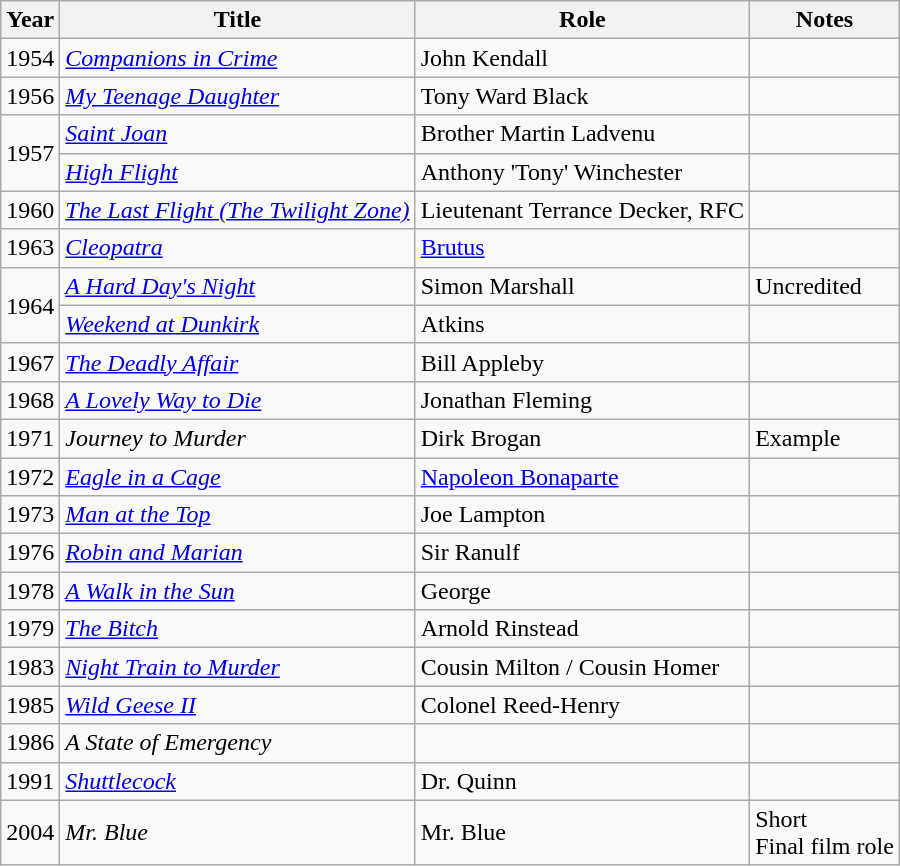<table class="wikitable">
<tr>
<th>Year</th>
<th>Title</th>
<th>Role</th>
<th>Notes</th>
</tr>
<tr>
<td>1954</td>
<td><em><a href='#'>Companions in Crime</a></em></td>
<td>John Kendall</td>
<td></td>
</tr>
<tr>
<td>1956</td>
<td><em><a href='#'>My Teenage Daughter</a></em></td>
<td>Tony Ward Black</td>
<td></td>
</tr>
<tr>
<td rowspan=2>1957</td>
<td><em><a href='#'>Saint Joan</a></em></td>
<td>Brother Martin Ladvenu</td>
<td></td>
</tr>
<tr>
<td><em><a href='#'>High Flight</a></em></td>
<td>Anthony 'Tony' Winchester</td>
<td></td>
</tr>
<tr>
<td>1960</td>
<td><em><a href='#'>The Last Flight (The Twilight Zone)</a></em></td>
<td>Lieutenant Terrance Decker, RFC</td>
<td></td>
</tr>
<tr>
<td>1963</td>
<td><em><a href='#'>Cleopatra</a></em></td>
<td><a href='#'>Brutus</a></td>
<td></td>
</tr>
<tr>
<td rowspan=2>1964</td>
<td><em><a href='#'>A Hard Day's Night</a></em></td>
<td>Simon Marshall</td>
<td>Uncredited</td>
</tr>
<tr>
<td><em><a href='#'>Weekend at Dunkirk</a></em></td>
<td>Atkins</td>
<td></td>
</tr>
<tr>
<td>1967</td>
<td><em><a href='#'>The Deadly Affair</a></em></td>
<td>Bill Appleby</td>
<td></td>
</tr>
<tr>
<td>1968</td>
<td><em><a href='#'>A Lovely Way to Die</a></em></td>
<td>Jonathan Fleming</td>
<td></td>
</tr>
<tr>
<td>1971</td>
<td><em>Journey to Murder</em></td>
<td>Dirk Brogan</td>
<td>Example</td>
</tr>
<tr>
<td>1972</td>
<td><em><a href='#'>Eagle in a Cage</a></em></td>
<td><a href='#'>Napoleon Bonaparte</a></td>
<td></td>
</tr>
<tr>
<td>1973</td>
<td><em><a href='#'>Man at the Top</a></em></td>
<td>Joe Lampton</td>
<td></td>
</tr>
<tr>
<td>1976</td>
<td><em><a href='#'>Robin and Marian</a></em></td>
<td>Sir Ranulf</td>
<td></td>
</tr>
<tr>
<td>1978</td>
<td><em><a href='#'>A Walk in the Sun</a></em></td>
<td>George</td>
<td></td>
</tr>
<tr>
<td>1979</td>
<td><em><a href='#'>The Bitch</a></em></td>
<td>Arnold Rinstead</td>
<td></td>
</tr>
<tr>
<td>1983</td>
<td><em><a href='#'>Night Train to Murder</a></em></td>
<td>Cousin Milton / Cousin Homer</td>
<td></td>
</tr>
<tr>
<td>1985</td>
<td><em><a href='#'>Wild Geese II</a></em></td>
<td>Colonel Reed-Henry</td>
<td></td>
</tr>
<tr>
<td>1986</td>
<td><em>A State of Emergency</em></td>
<td></td>
<td></td>
</tr>
<tr>
<td>1991</td>
<td><em><a href='#'>Shuttlecock</a></em></td>
<td>Dr. Quinn</td>
<td></td>
</tr>
<tr>
<td>2004</td>
<td><em>Mr. Blue</em></td>
<td>Mr. Blue</td>
<td>Short <br> Final film role</td>
</tr>
</table>
